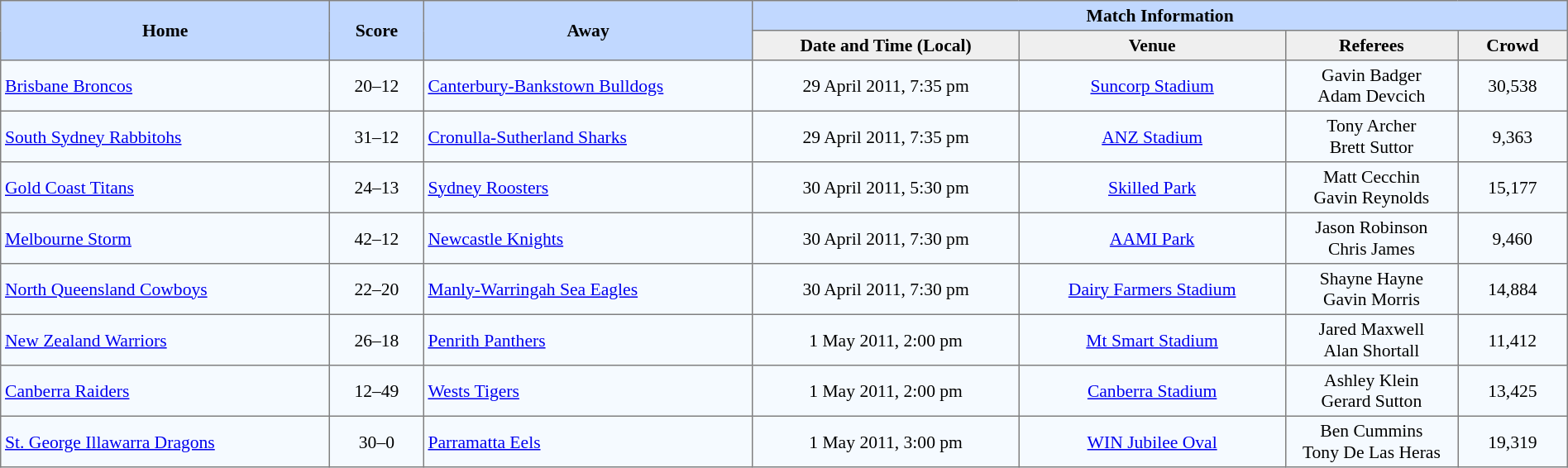<table border="1" cellpadding="3" cellspacing="0" style="border-collapse:collapse; font-size:90%; width:100%;">
<tr style="background:#c1d8ff;">
<th rowspan="2" style="width:21%;">Home</th>
<th rowspan="2" style="width:6%;">Score</th>
<th rowspan="2" style="width:21%;">Away</th>
<th colspan=6>Match Information</th>
</tr>
<tr style="background:#efefef;">
<th width=17%>Date and Time (Local)</th>
<th width=17%>Venue</th>
<th width=11%>Referees</th>
<th width=7%>Crowd</th>
</tr>
<tr style="text-align:center; background:#f5faff;">
<td align=left> <a href='#'>Brisbane Broncos</a></td>
<td>20–12</td>
<td align=left> <a href='#'>Canterbury-Bankstown Bulldogs</a></td>
<td>29 April 2011, 7:35 pm</td>
<td><a href='#'>Suncorp Stadium</a></td>
<td>Gavin Badger<br>Adam Devcich</td>
<td>30,538</td>
</tr>
<tr style="text-align:center; background:#f5faff;">
<td align=left> <a href='#'>South Sydney Rabbitohs</a></td>
<td>31–12</td>
<td align=left> <a href='#'>Cronulla-Sutherland Sharks</a></td>
<td>29 April 2011, 7:35 pm</td>
<td><a href='#'>ANZ Stadium</a></td>
<td>Tony Archer<br>Brett Suttor</td>
<td>9,363</td>
</tr>
<tr style="text-align:center; background:#f5faff;">
<td align=left> <a href='#'>Gold Coast Titans</a></td>
<td>24–13</td>
<td align=left> <a href='#'>Sydney Roosters</a></td>
<td>30 April 2011, 5:30 pm</td>
<td><a href='#'>Skilled Park</a></td>
<td>Matt Cecchin<br>Gavin Reynolds</td>
<td>15,177</td>
</tr>
<tr style="text-align:center; background:#f5faff;">
<td align=left> <a href='#'>Melbourne Storm</a></td>
<td>42–12</td>
<td align=left> <a href='#'>Newcastle Knights</a></td>
<td>30 April 2011, 7:30 pm</td>
<td><a href='#'>AAMI Park</a></td>
<td>Jason Robinson<br>Chris James</td>
<td>9,460</td>
</tr>
<tr style="text-align:center; background:#f5faff;">
<td align=left> <a href='#'>North Queensland Cowboys</a></td>
<td>22–20</td>
<td align=left> <a href='#'>Manly-Warringah Sea Eagles</a></td>
<td>30 April 2011, 7:30 pm</td>
<td><a href='#'>Dairy Farmers Stadium</a></td>
<td>Shayne Hayne<br>Gavin Morris</td>
<td>14,884</td>
</tr>
<tr style="text-align:center; background:#f5faff;">
<td align=left> <a href='#'>New Zealand Warriors</a></td>
<td>26–18</td>
<td align=left> <a href='#'>Penrith Panthers</a></td>
<td>1 May 2011, 2:00 pm</td>
<td><a href='#'>Mt Smart Stadium</a></td>
<td>Jared Maxwell<br>Alan Shortall</td>
<td>11,412</td>
</tr>
<tr style="text-align:center; background:#f5faff;">
<td align=left> <a href='#'>Canberra Raiders</a></td>
<td>12–49</td>
<td align=left> <a href='#'>Wests Tigers</a></td>
<td>1 May 2011, 2:00 pm</td>
<td><a href='#'>Canberra Stadium</a></td>
<td>Ashley Klein<br>Gerard Sutton</td>
<td>13,425</td>
</tr>
<tr style="text-align:center; background:#f5faff;">
<td align=left> <a href='#'>St. George Illawarra Dragons</a></td>
<td>30–0</td>
<td align=left> <a href='#'>Parramatta Eels</a></td>
<td>1 May 2011, 3:00 pm</td>
<td><a href='#'>WIN Jubilee Oval</a></td>
<td>Ben Cummins<br>Tony De Las Heras</td>
<td>19,319</td>
</tr>
</table>
